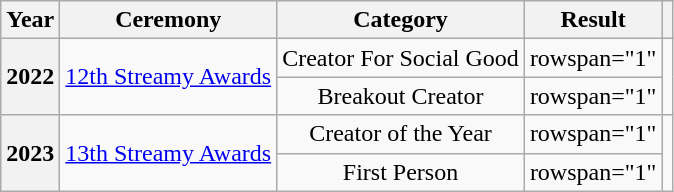<table class="wikitable plainrowheaders" style="text-align:center;">
<tr>
<th>Year</th>
<th>Ceremony</th>
<th>Category</th>
<th>Result</th>
<th></th>
</tr>
<tr>
<th rowspan="2" scope="row">2022</th>
<td rowspan="2"><a href='#'>12th Streamy Awards</a></td>
<td>Creator For Social Good</td>
<td>rowspan="1" </td>
<td rowspan="2"></td>
</tr>
<tr>
<td>Breakout Creator</td>
<td>rowspan="1" </td>
</tr>
<tr>
<th rowspan="2" scope="row">2023</th>
<td rowspan="2"><a href='#'>13th Streamy Awards</a></td>
<td>Creator of the Year</td>
<td>rowspan="1" </td>
<td rowspan="2"></td>
</tr>
<tr>
<td>First Person</td>
<td>rowspan="1" </td>
</tr>
</table>
